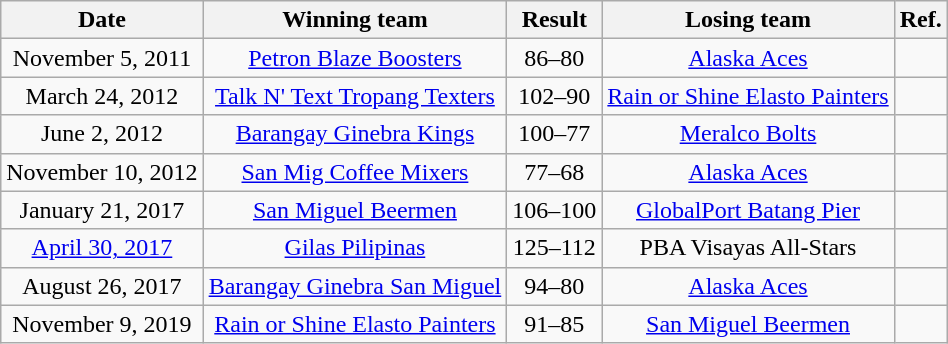<table class="wikitable sortable" style="text-align: center">
<tr>
<th>Date</th>
<th>Winning team</th>
<th>Result</th>
<th>Losing team</th>
<th class=unsortable>Ref.</th>
</tr>
<tr>
<td>November 5, 2011</td>
<td><a href='#'>Petron Blaze Boosters</a></td>
<td>86–80</td>
<td><a href='#'>Alaska Aces</a></td>
<td></td>
</tr>
<tr>
<td>March 24, 2012</td>
<td><a href='#'>Talk N' Text Tropang Texters</a></td>
<td>102–90</td>
<td><a href='#'>Rain or Shine Elasto Painters</a></td>
<td></td>
</tr>
<tr>
<td>June 2, 2012</td>
<td><a href='#'>Barangay Ginebra Kings</a></td>
<td>100–77</td>
<td><a href='#'>Meralco Bolts</a></td>
<td></td>
</tr>
<tr>
<td>November 10, 2012</td>
<td><a href='#'>San Mig Coffee Mixers</a></td>
<td>77–68</td>
<td><a href='#'>Alaska Aces</a></td>
<td></td>
</tr>
<tr>
<td>January 21, 2017</td>
<td><a href='#'>San Miguel Beermen</a></td>
<td>106–100</td>
<td><a href='#'>GlobalPort Batang Pier</a></td>
<td></td>
</tr>
<tr>
<td><a href='#'>April 30, 2017</a></td>
<td><a href='#'>Gilas Pilipinas</a></td>
<td>125–112</td>
<td>PBA Visayas All-Stars</td>
<td></td>
</tr>
<tr>
<td>August 26, 2017</td>
<td><a href='#'>Barangay Ginebra San Miguel</a></td>
<td>94–80</td>
<td><a href='#'>Alaska Aces</a></td>
<td></td>
</tr>
<tr>
<td>November 9, 2019</td>
<td><a href='#'>Rain or Shine Elasto Painters</a></td>
<td>91–85</td>
<td><a href='#'>San Miguel Beermen</a></td>
<td></td>
</tr>
</table>
